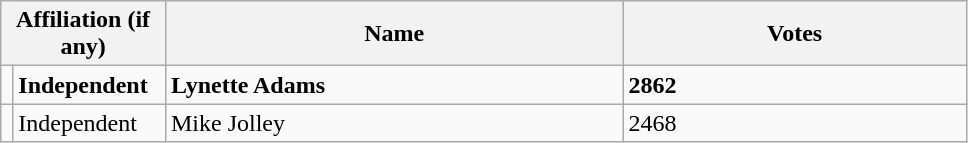<table class="wikitable" style="width:51%;">
<tr>
<th colspan="2" style="width:1%;">Affiliation (if any)</th>
<th style="width:20%;">Name</th>
<th style="width:15%;">Votes</th>
</tr>
<tr>
<td bgcolor=></td>
<td><strong>Independent</strong></td>
<td><strong>Lynette Adams</strong></td>
<td><strong>2862</strong></td>
</tr>
<tr>
<td bgcolor=></td>
<td>Independent</td>
<td>Mike Jolley</td>
<td>2468</td>
</tr>
</table>
